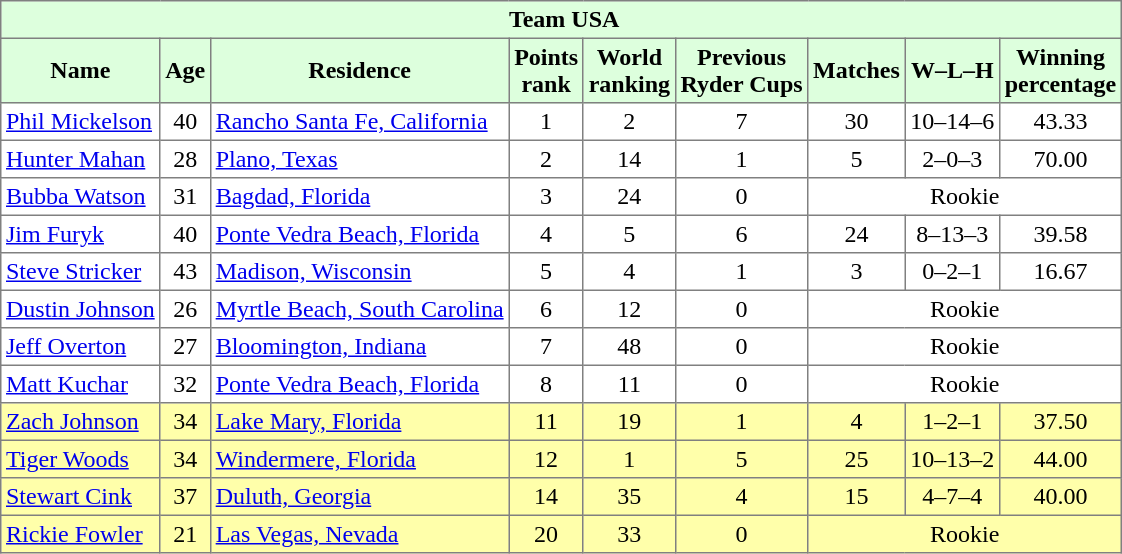<table border="1" cellpadding="3" style="border-collapse: collapse;text-align:center">
<tr style="background:#dfd;">
<td colspan="9"> <strong>Team USA</strong></td>
</tr>
<tr style="background:#dfd;">
<th>Name</th>
<th>Age</th>
<th>Residence</th>
<th>Points<br>rank</th>
<th>World<br>ranking</th>
<th>Previous<br>Ryder Cups</th>
<th>Matches</th>
<th>W–L–H</th>
<th>Winning<br>percentage</th>
</tr>
<tr>
<td align=left><a href='#'>Phil Mickelson</a></td>
<td>40</td>
<td align=left><a href='#'>Rancho Santa Fe, California</a></td>
<td>1</td>
<td>2</td>
<td>7</td>
<td>30</td>
<td>10–14–6</td>
<td>43.33</td>
</tr>
<tr>
<td align=left><a href='#'>Hunter Mahan</a></td>
<td>28</td>
<td align=left><a href='#'>Plano, Texas</a></td>
<td>2</td>
<td>14</td>
<td>1</td>
<td>5</td>
<td>2–0–3</td>
<td>70.00</td>
</tr>
<tr>
<td align=left><a href='#'>Bubba Watson</a></td>
<td>31</td>
<td align=left><a href='#'>Bagdad, Florida</a></td>
<td>3</td>
<td>24</td>
<td>0</td>
<td colspan="3">Rookie</td>
</tr>
<tr>
<td align=left><a href='#'>Jim Furyk</a></td>
<td>40</td>
<td align=left><a href='#'>Ponte Vedra Beach, Florida</a></td>
<td>4</td>
<td>5</td>
<td>6</td>
<td>24</td>
<td>8–13–3</td>
<td>39.58</td>
</tr>
<tr>
<td align=left><a href='#'>Steve Stricker</a></td>
<td>43</td>
<td align=left><a href='#'>Madison, Wisconsin</a></td>
<td>5</td>
<td>4</td>
<td>1</td>
<td>3</td>
<td>0–2–1</td>
<td>16.67</td>
</tr>
<tr>
<td align=left><a href='#'>Dustin Johnson</a></td>
<td>26</td>
<td align=left><a href='#'>Myrtle Beach, South Carolina</a></td>
<td>6</td>
<td>12</td>
<td>0</td>
<td colspan="3">Rookie</td>
</tr>
<tr>
<td align=left><a href='#'>Jeff Overton</a></td>
<td>27</td>
<td align=left><a href='#'>Bloomington, Indiana</a></td>
<td>7</td>
<td>48</td>
<td>0</td>
<td colspan="3">Rookie</td>
</tr>
<tr>
<td align=left><a href='#'>Matt Kuchar</a></td>
<td>32</td>
<td align=left><a href='#'>Ponte Vedra Beach, Florida</a></td>
<td>8</td>
<td>11</td>
<td>0</td>
<td colspan="3">Rookie</td>
</tr>
<tr style="background:#ffa;">
<td align=left><a href='#'>Zach Johnson</a></td>
<td>34</td>
<td align=left><a href='#'>Lake Mary, Florida</a></td>
<td>11</td>
<td>19</td>
<td>1</td>
<td>4</td>
<td>1–2–1</td>
<td>37.50</td>
</tr>
<tr style="background:#ffa;">
<td align=left><a href='#'>Tiger Woods</a></td>
<td>34</td>
<td align=left><a href='#'>Windermere, Florida</a></td>
<td>12</td>
<td>1</td>
<td>5</td>
<td>25</td>
<td>10–13–2</td>
<td>44.00</td>
</tr>
<tr style="background:#ffa;">
<td align=left><a href='#'>Stewart Cink</a></td>
<td>37</td>
<td align=left><a href='#'>Duluth, Georgia</a></td>
<td>14</td>
<td>35</td>
<td>4</td>
<td>15</td>
<td>4–7–4</td>
<td>40.00</td>
</tr>
<tr style="background:#ffa;">
<td align=left><a href='#'>Rickie Fowler</a></td>
<td>21</td>
<td align=left><a href='#'>Las Vegas, Nevada</a></td>
<td>20</td>
<td>33</td>
<td>0</td>
<td colspan="3">Rookie</td>
</tr>
</table>
